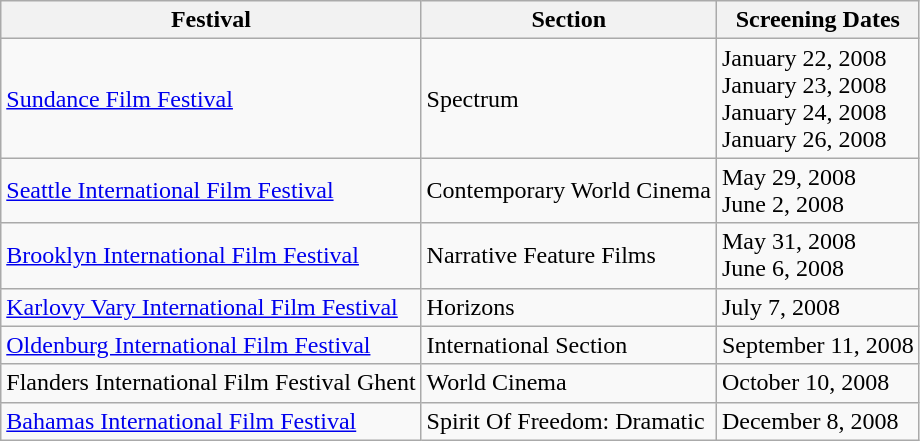<table class="wikitable">
<tr>
<th>Festival</th>
<th>Section</th>
<th>Screening Dates</th>
</tr>
<tr>
<td><a href='#'>Sundance Film Festival</a></td>
<td>Spectrum</td>
<td>January 22, 2008<br>January 23, 2008<br>January 24, 2008<br>January 26, 2008</td>
</tr>
<tr>
<td><a href='#'>Seattle International Film Festival</a></td>
<td>Contemporary World Cinema</td>
<td>May 29, 2008<br>June 2, 2008</td>
</tr>
<tr>
<td><a href='#'>Brooklyn International Film Festival</a></td>
<td>Narrative Feature Films</td>
<td>May 31, 2008<br>June 6, 2008</td>
</tr>
<tr>
<td><a href='#'>Karlovy Vary International Film Festival</a></td>
<td>Horizons</td>
<td>July 7, 2008</td>
</tr>
<tr>
<td><a href='#'>Oldenburg International Film Festival</a></td>
<td>International Section</td>
<td>September 11, 2008</td>
</tr>
<tr>
<td>Flanders International Film Festival Ghent</td>
<td>World Cinema</td>
<td>October 10, 2008</td>
</tr>
<tr>
<td><a href='#'>Bahamas International Film Festival</a></td>
<td>Spirit Of Freedom: Dramatic</td>
<td>December 8, 2008</td>
</tr>
</table>
